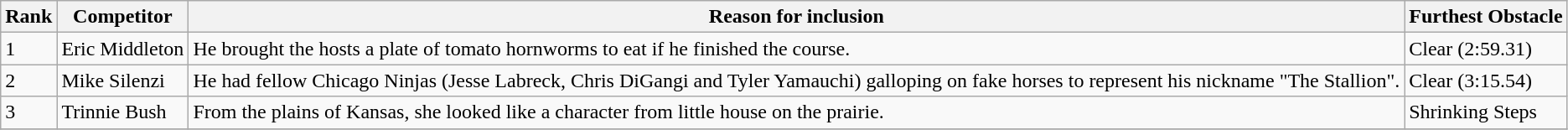<table class="wikitable sortable mw-collapsible">
<tr>
<th>Rank</th>
<th>Competitor</th>
<th>Reason for inclusion</th>
<th>Furthest Obstacle</th>
</tr>
<tr>
<td>1</td>
<td>Eric Middleton</td>
<td>He brought the hosts a plate of tomato hornworms to eat if he finished the course.</td>
<td>Clear (2:59.31)</td>
</tr>
<tr>
<td>2</td>
<td>Mike Silenzi</td>
<td>He had fellow Chicago Ninjas (Jesse Labreck, Chris DiGangi and Tyler Yamauchi) galloping on fake horses to represent his nickname "The Stallion".</td>
<td>Clear (3:15.54)</td>
</tr>
<tr>
<td>3</td>
<td>Trinnie Bush</td>
<td>From the plains of Kansas, she looked like a character from little house on the prairie.</td>
<td>Shrinking Steps</td>
</tr>
<tr>
</tr>
</table>
